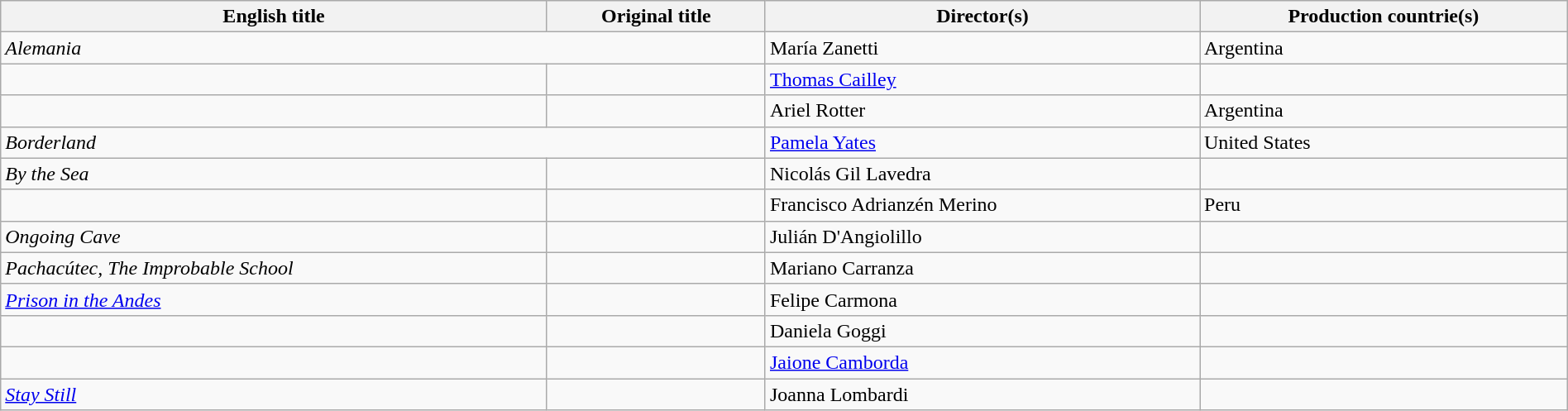<table class="sortable wikitable" style="width:100%; margin-bottom:4px" cellpadding="5">
<tr>
<th scope="col">English title</th>
<th scope="col">Original title</th>
<th scope="col">Director(s)</th>
<th scope="col">Production countrie(s)</th>
</tr>
<tr>
<td colspan = "2"><em>Alemania</em></td>
<td>María Zanetti</td>
<td>Argentina</td>
</tr>
<tr>
<td></td>
<td></td>
<td><a href='#'>Thomas Cailley</a></td>
<td></td>
</tr>
<tr>
<td></td>
<td></td>
<td>Ariel Rotter</td>
<td>Argentina</td>
</tr>
<tr>
<td colspan = "2"><em>Borderland</em></td>
<td><a href='#'>Pamela Yates</a></td>
<td>United States</td>
</tr>
<tr>
<td><em>By the Sea</em></td>
<td></td>
<td>Nicolás Gil Lavedra</td>
<td></td>
</tr>
<tr>
<td></td>
<td></td>
<td>Francisco Adrianzén Merino</td>
<td>Peru</td>
</tr>
<tr>
<td><em>Ongoing Cave</em></td>
<td></td>
<td>Julián D'Angiolillo</td>
<td></td>
</tr>
<tr>
<td><em>Pachacútec, The Improbable School</em></td>
<td></td>
<td>Mariano Carranza</td>
<td></td>
</tr>
<tr>
<td><em><a href='#'>Prison in the Andes</a></em></td>
<td></td>
<td>Felipe Carmona</td>
<td></td>
</tr>
<tr>
<td></td>
<td></td>
<td>Daniela Goggi</td>
<td></td>
</tr>
<tr>
<td></td>
<td></td>
<td><a href='#'>Jaione Camborda</a></td>
<td></td>
</tr>
<tr>
<td><em><a href='#'>Stay Still</a></em></td>
<td></td>
<td>Joanna Lombardi</td>
<td></td>
</tr>
</table>
